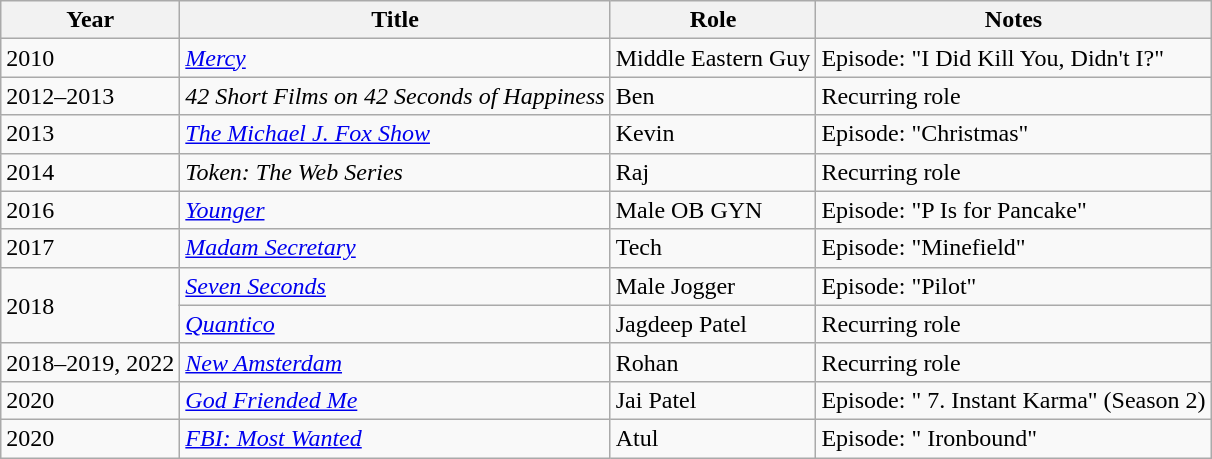<table class="wikitable sortable">
<tr>
<th>Year</th>
<th>Title</th>
<th>Role</th>
<th class="unsortable">Notes</th>
</tr>
<tr>
<td>2010</td>
<td><em><a href='#'>Mercy</a></em></td>
<td>Middle Eastern Guy</td>
<td>Episode: "I Did Kill You, Didn't I?"</td>
</tr>
<tr>
<td>2012–2013</td>
<td><em>42 Short Films on 42 Seconds of Happiness</em></td>
<td>Ben</td>
<td>Recurring role</td>
</tr>
<tr>
<td>2013</td>
<td><em><a href='#'>The Michael J. Fox Show</a></em></td>
<td>Kevin</td>
<td>Episode: "Christmas"</td>
</tr>
<tr>
<td>2014</td>
<td><em>Token: The Web Series</em></td>
<td>Raj</td>
<td>Recurring role</td>
</tr>
<tr>
<td>2016</td>
<td><em><a href='#'>Younger</a></em></td>
<td>Male OB GYN</td>
<td>Episode: "P Is for Pancake"</td>
</tr>
<tr>
<td>2017</td>
<td><em><a href='#'>Madam Secretary</a></em></td>
<td>Tech</td>
<td>Episode: "Minefield"</td>
</tr>
<tr>
<td rowspan="2">2018</td>
<td><em><a href='#'>Seven Seconds</a></em></td>
<td>Male Jogger</td>
<td>Episode: "Pilot"</td>
</tr>
<tr>
<td><em><a href='#'>Quantico</a></em></td>
<td>Jagdeep Patel</td>
<td>Recurring role</td>
</tr>
<tr>
<td>2018–2019, 2022</td>
<td><em><a href='#'>New Amsterdam</a></em></td>
<td>Rohan</td>
<td>Recurring role</td>
</tr>
<tr>
<td>2020</td>
<td><em><a href='#'>God Friended Me</a></em></td>
<td>Jai Patel</td>
<td>Episode: " 7. Instant Karma" (Season 2)</td>
</tr>
<tr>
<td>2020</td>
<td><em><a href='#'>FBI: Most Wanted</a></em></td>
<td>Atul</td>
<td>Episode: " Ironbound"</td>
</tr>
</table>
